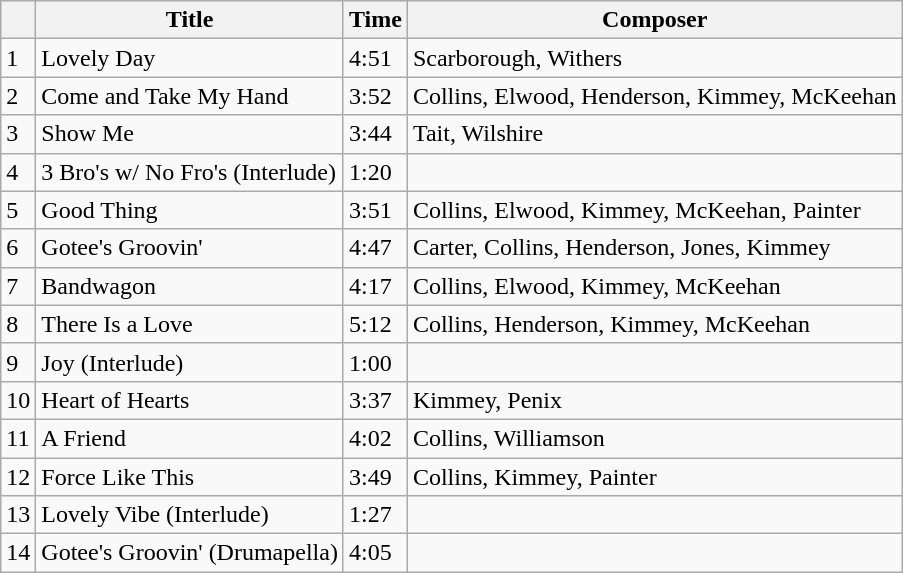<table class="wikitable">
<tr>
<th></th>
<th>Title</th>
<th>Time</th>
<th>Composer</th>
</tr>
<tr>
<td>1</td>
<td>Lovely Day</td>
<td>4:51</td>
<td>Scarborough, Withers</td>
</tr>
<tr>
<td>2</td>
<td>Come and Take My Hand</td>
<td>3:52</td>
<td>Collins, Elwood, Henderson, Kimmey, McKeehan</td>
</tr>
<tr>
<td>3</td>
<td>Show Me</td>
<td>3:44</td>
<td>Tait, Wilshire</td>
</tr>
<tr>
<td>4</td>
<td>3 Bro's w/ No Fro's (Interlude)</td>
<td>1:20</td>
<td></td>
</tr>
<tr>
<td>5</td>
<td>Good Thing</td>
<td>3:51</td>
<td>Collins, Elwood, Kimmey, McKeehan, Painter</td>
</tr>
<tr>
<td>6</td>
<td>Gotee's Groovin'</td>
<td>4:47</td>
<td>Carter, Collins, Henderson, Jones, Kimmey</td>
</tr>
<tr>
<td>7</td>
<td>Bandwagon</td>
<td>4:17</td>
<td>Collins, Elwood, Kimmey, McKeehan</td>
</tr>
<tr>
<td>8</td>
<td>There Is a Love</td>
<td>5:12</td>
<td>Collins, Henderson, Kimmey, McKeehan</td>
</tr>
<tr>
<td>9</td>
<td>Joy (Interlude)</td>
<td>1:00</td>
<td></td>
</tr>
<tr>
<td>10</td>
<td>Heart of Hearts</td>
<td>3:37</td>
<td>Kimmey, Penix</td>
</tr>
<tr>
<td>11</td>
<td>A Friend</td>
<td>4:02</td>
<td>Collins, Williamson</td>
</tr>
<tr>
<td>12</td>
<td>Force Like This</td>
<td>3:49</td>
<td>Collins, Kimmey, Painter</td>
</tr>
<tr>
<td>13</td>
<td>Lovely Vibe (Interlude)</td>
<td>1:27</td>
<td></td>
</tr>
<tr>
<td>14</td>
<td>Gotee's Groovin' (Drumapella)</td>
<td>4:05</td>
<td></td>
</tr>
</table>
